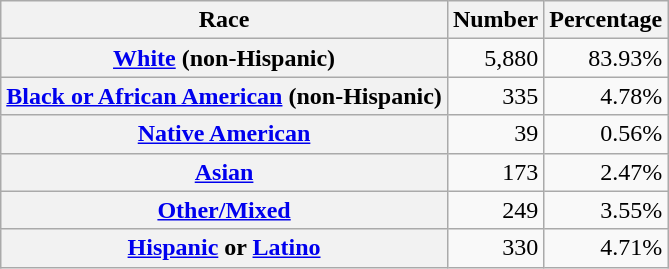<table class="wikitable" style="text-align:right">
<tr>
<th scope="col">Race</th>
<th scope="col">Number</th>
<th scope="col">Percentage</th>
</tr>
<tr>
<th scope="row"><a href='#'>White</a> (non-Hispanic)</th>
<td>5,880</td>
<td>83.93%</td>
</tr>
<tr>
<th scope="row"><a href='#'>Black or African American</a> (non-Hispanic)</th>
<td>335</td>
<td>4.78%</td>
</tr>
<tr>
<th scope="row"><a href='#'>Native American</a></th>
<td>39</td>
<td>0.56%</td>
</tr>
<tr>
<th scope="row"><a href='#'>Asian</a></th>
<td>173</td>
<td>2.47%</td>
</tr>
<tr>
<th scope="row"><a href='#'>Other/Mixed</a></th>
<td>249</td>
<td>3.55%</td>
</tr>
<tr>
<th scope="row"><a href='#'>Hispanic</a> or <a href='#'>Latino</a></th>
<td>330</td>
<td>4.71%</td>
</tr>
</table>
